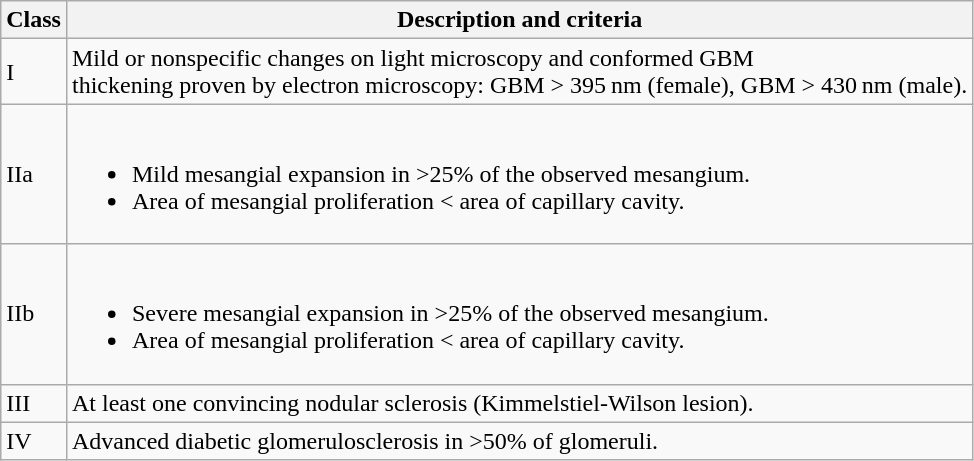<table class=wikitable>
<tr>
<th>Class</th>
<th>Description and criteria</th>
</tr>
<tr>
<td>I</td>
<td>Mild or nonspecific changes on light microscopy and conformed GBM<br>thickening proven by electron microscopy: GBM > 395 nm (female), GBM > 430 nm (male).</td>
</tr>
<tr>
<td>IIa</td>
<td><br><ul><li>Mild mesangial expansion in >25% of the observed mesangium.</li><li>Area of mesangial proliferation < area of capillary cavity.</li></ul></td>
</tr>
<tr>
<td>IIb</td>
<td><br><ul><li>Severe mesangial expansion in >25% of the observed mesangium.</li><li>Area of mesangial proliferation < area of capillary cavity.</li></ul></td>
</tr>
<tr>
<td>III</td>
<td>At least one convincing nodular sclerosis (Kimmelstiel-Wilson lesion).</td>
</tr>
<tr>
<td>IV</td>
<td>Advanced diabetic glomerulosclerosis in >50% of glomeruli.</td>
</tr>
</table>
